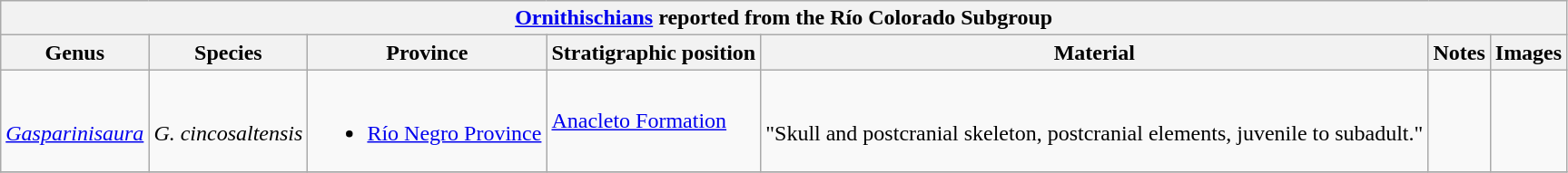<table class="wikitable" align="center">
<tr>
<th colspan="7" align="center"><strong><a href='#'>Ornithischians</a> reported from the Río Colorado Subgroup</strong></th>
</tr>
<tr>
<th>Genus</th>
<th>Species</th>
<th>Province</th>
<th>Stratigraphic position</th>
<th>Material</th>
<th>Notes</th>
<th>Images</th>
</tr>
<tr>
<td><br><em><a href='#'>Gasparinisaura</a></em></td>
<td><br><em>G. cincosaltensis</em></td>
<td><br><ul><li><a href='#'>Río Negro Province</a></li></ul></td>
<td><a href='#'>Anacleto Formation</a></td>
<td><br>"Skull and postcranial skeleton, postcranial elements, juvenile to subadult."</td>
<td></td>
<td rowspan="1"><br></td>
</tr>
<tr>
</tr>
</table>
